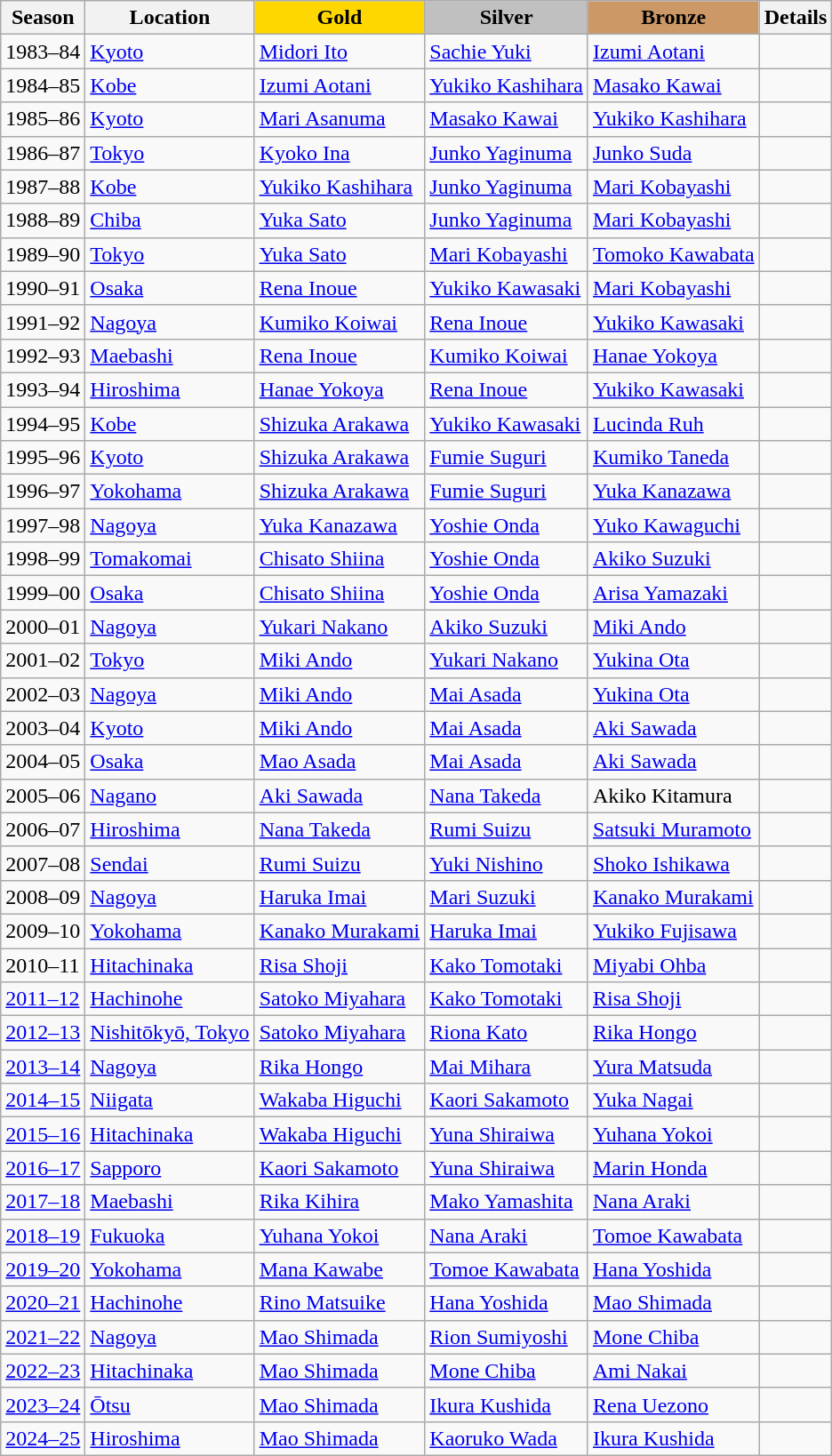<table class="wikitable">
<tr>
<th>Season</th>
<th>Location</th>
<td align=center bgcolor=gold><strong>Gold</strong></td>
<td align=center bgcolor=silver><strong>Silver</strong></td>
<td align=center bgcolor=cc9966><strong>Bronze</strong></td>
<th>Details</th>
</tr>
<tr>
<td>1983–84</td>
<td><a href='#'>Kyoto</a></td>
<td><a href='#'>Midori Ito</a></td>
<td><a href='#'>Sachie Yuki</a></td>
<td><a href='#'>Izumi Aotani</a></td>
<td></td>
</tr>
<tr>
<td>1984–85</td>
<td><a href='#'>Kobe</a></td>
<td><a href='#'>Izumi Aotani</a></td>
<td><a href='#'>Yukiko Kashihara</a></td>
<td><a href='#'>Masako Kawai</a></td>
<td></td>
</tr>
<tr>
<td>1985–86</td>
<td><a href='#'>Kyoto</a></td>
<td><a href='#'>Mari Asanuma</a></td>
<td><a href='#'>Masako Kawai</a></td>
<td><a href='#'>Yukiko Kashihara</a></td>
<td></td>
</tr>
<tr>
<td>1986–87</td>
<td><a href='#'>Tokyo</a></td>
<td><a href='#'>Kyoko Ina</a></td>
<td><a href='#'>Junko Yaginuma</a></td>
<td><a href='#'>Junko Suda</a></td>
<td></td>
</tr>
<tr>
<td>1987–88</td>
<td><a href='#'>Kobe</a></td>
<td><a href='#'>Yukiko Kashihara</a></td>
<td><a href='#'>Junko Yaginuma</a></td>
<td><a href='#'>Mari Kobayashi</a></td>
<td></td>
</tr>
<tr>
<td>1988–89</td>
<td><a href='#'>Chiba</a></td>
<td><a href='#'>Yuka Sato</a></td>
<td><a href='#'>Junko Yaginuma</a></td>
<td><a href='#'>Mari Kobayashi</a></td>
<td></td>
</tr>
<tr>
<td>1989–90</td>
<td><a href='#'>Tokyo</a></td>
<td><a href='#'>Yuka Sato</a></td>
<td><a href='#'>Mari Kobayashi</a></td>
<td><a href='#'>Tomoko Kawabata</a></td>
<td></td>
</tr>
<tr>
<td>1990–91</td>
<td><a href='#'>Osaka</a></td>
<td><a href='#'>Rena Inoue</a></td>
<td><a href='#'>Yukiko Kawasaki</a></td>
<td><a href='#'>Mari Kobayashi</a></td>
<td></td>
</tr>
<tr>
<td>1991–92</td>
<td><a href='#'>Nagoya</a></td>
<td><a href='#'>Kumiko Koiwai</a></td>
<td><a href='#'>Rena Inoue</a></td>
<td><a href='#'>Yukiko Kawasaki</a></td>
<td></td>
</tr>
<tr>
<td>1992–93</td>
<td><a href='#'>Maebashi</a></td>
<td><a href='#'>Rena Inoue</a></td>
<td><a href='#'>Kumiko Koiwai</a></td>
<td><a href='#'>Hanae Yokoya</a></td>
<td></td>
</tr>
<tr>
<td>1993–94</td>
<td><a href='#'>Hiroshima</a></td>
<td><a href='#'>Hanae Yokoya</a></td>
<td><a href='#'>Rena Inoue</a></td>
<td><a href='#'>Yukiko Kawasaki</a></td>
<td></td>
</tr>
<tr>
<td>1994–95</td>
<td><a href='#'>Kobe</a></td>
<td><a href='#'>Shizuka Arakawa</a></td>
<td><a href='#'>Yukiko Kawasaki</a></td>
<td><a href='#'>Lucinda Ruh</a></td>
<td></td>
</tr>
<tr>
<td>1995–96</td>
<td><a href='#'>Kyoto</a></td>
<td><a href='#'>Shizuka Arakawa</a></td>
<td><a href='#'>Fumie Suguri</a></td>
<td><a href='#'>Kumiko Taneda</a></td>
<td></td>
</tr>
<tr>
<td>1996–97</td>
<td><a href='#'>Yokohama</a></td>
<td><a href='#'>Shizuka Arakawa</a></td>
<td><a href='#'>Fumie Suguri</a></td>
<td><a href='#'>Yuka Kanazawa</a></td>
<td></td>
</tr>
<tr>
<td>1997–98</td>
<td><a href='#'>Nagoya</a></td>
<td><a href='#'>Yuka Kanazawa</a></td>
<td><a href='#'>Yoshie Onda</a></td>
<td><a href='#'>Yuko Kawaguchi</a></td>
<td></td>
</tr>
<tr>
<td>1998–99</td>
<td><a href='#'>Tomakomai</a></td>
<td><a href='#'>Chisato Shiina</a></td>
<td><a href='#'>Yoshie Onda</a></td>
<td><a href='#'>Akiko Suzuki</a></td>
<td></td>
</tr>
<tr>
<td>1999–00</td>
<td><a href='#'>Osaka</a></td>
<td><a href='#'>Chisato Shiina</a></td>
<td><a href='#'>Yoshie Onda</a></td>
<td><a href='#'>Arisa Yamazaki</a></td>
<td></td>
</tr>
<tr>
<td>2000–01</td>
<td><a href='#'>Nagoya</a></td>
<td><a href='#'>Yukari Nakano</a></td>
<td><a href='#'>Akiko Suzuki</a></td>
<td><a href='#'>Miki Ando</a></td>
<td></td>
</tr>
<tr>
<td>2001–02</td>
<td><a href='#'>Tokyo</a></td>
<td><a href='#'>Miki Ando</a></td>
<td><a href='#'>Yukari Nakano</a></td>
<td><a href='#'>Yukina Ota</a></td>
<td></td>
</tr>
<tr>
<td>2002–03</td>
<td><a href='#'>Nagoya</a></td>
<td><a href='#'>Miki Ando</a></td>
<td><a href='#'>Mai Asada</a></td>
<td><a href='#'>Yukina Ota</a></td>
<td></td>
</tr>
<tr>
<td>2003–04</td>
<td><a href='#'>Kyoto</a></td>
<td><a href='#'>Miki Ando</a></td>
<td><a href='#'>Mai Asada</a></td>
<td><a href='#'>Aki Sawada</a></td>
<td></td>
</tr>
<tr>
<td>2004–05</td>
<td><a href='#'>Osaka</a></td>
<td><a href='#'>Mao Asada</a></td>
<td><a href='#'>Mai Asada</a></td>
<td><a href='#'>Aki Sawada</a></td>
<td></td>
</tr>
<tr>
<td>2005–06</td>
<td><a href='#'>Nagano</a></td>
<td><a href='#'>Aki Sawada</a></td>
<td><a href='#'>Nana Takeda</a></td>
<td>Akiko Kitamura</td>
<td></td>
</tr>
<tr>
<td>2006–07</td>
<td><a href='#'>Hiroshima</a></td>
<td><a href='#'>Nana Takeda</a></td>
<td><a href='#'>Rumi Suizu</a></td>
<td><a href='#'>Satsuki Muramoto</a></td>
<td></td>
</tr>
<tr>
<td>2007–08</td>
<td><a href='#'>Sendai</a></td>
<td><a href='#'>Rumi Suizu</a></td>
<td><a href='#'>Yuki Nishino</a></td>
<td><a href='#'>Shoko Ishikawa</a></td>
<td></td>
</tr>
<tr>
<td>2008–09</td>
<td><a href='#'>Nagoya</a></td>
<td><a href='#'>Haruka Imai</a></td>
<td><a href='#'>Mari Suzuki</a></td>
<td><a href='#'>Kanako Murakami</a></td>
<td></td>
</tr>
<tr>
<td>2009–10</td>
<td><a href='#'>Yokohama</a></td>
<td><a href='#'>Kanako Murakami</a></td>
<td><a href='#'>Haruka Imai</a></td>
<td><a href='#'>Yukiko Fujisawa</a></td>
<td></td>
</tr>
<tr>
<td>2010–11</td>
<td><a href='#'>Hitachinaka</a></td>
<td><a href='#'>Risa Shoji</a></td>
<td><a href='#'>Kako Tomotaki</a></td>
<td><a href='#'>Miyabi Ohba</a></td>
<td></td>
</tr>
<tr>
<td><a href='#'>2011–12</a></td>
<td><a href='#'>Hachinohe</a></td>
<td><a href='#'>Satoko Miyahara</a></td>
<td><a href='#'>Kako Tomotaki</a></td>
<td><a href='#'>Risa Shoji</a></td>
<td></td>
</tr>
<tr>
<td><a href='#'>2012–13</a></td>
<td><a href='#'>Nishitōkyō, Tokyo</a></td>
<td><a href='#'>Satoko Miyahara</a></td>
<td><a href='#'>Riona Kato</a></td>
<td><a href='#'>Rika Hongo</a></td>
<td></td>
</tr>
<tr>
<td><a href='#'>2013–14</a></td>
<td><a href='#'>Nagoya</a></td>
<td><a href='#'>Rika Hongo</a></td>
<td><a href='#'>Mai Mihara</a></td>
<td><a href='#'>Yura Matsuda</a></td>
<td></td>
</tr>
<tr>
<td><a href='#'>2014–15</a></td>
<td><a href='#'>Niigata</a></td>
<td><a href='#'>Wakaba Higuchi</a></td>
<td><a href='#'>Kaori Sakamoto</a></td>
<td><a href='#'>Yuka Nagai</a></td>
<td></td>
</tr>
<tr>
<td><a href='#'>2015–16</a></td>
<td><a href='#'>Hitachinaka</a></td>
<td><a href='#'>Wakaba Higuchi</a></td>
<td><a href='#'>Yuna Shiraiwa</a></td>
<td><a href='#'>Yuhana Yokoi</a></td>
<td></td>
</tr>
<tr>
<td><a href='#'>2016–17</a></td>
<td><a href='#'>Sapporo</a></td>
<td><a href='#'>Kaori Sakamoto</a></td>
<td><a href='#'>Yuna Shiraiwa</a></td>
<td><a href='#'>Marin Honda</a></td>
<td></td>
</tr>
<tr>
<td><a href='#'>2017–18</a></td>
<td><a href='#'>Maebashi</a></td>
<td><a href='#'>Rika Kihira</a></td>
<td><a href='#'>Mako Yamashita</a></td>
<td><a href='#'>Nana Araki</a></td>
<td></td>
</tr>
<tr>
<td><a href='#'>2018–19</a></td>
<td><a href='#'>Fukuoka</a></td>
<td><a href='#'>Yuhana Yokoi</a></td>
<td><a href='#'>Nana Araki</a></td>
<td><a href='#'>Tomoe Kawabata</a></td>
<td></td>
</tr>
<tr>
<td><a href='#'>2019–20</a></td>
<td><a href='#'>Yokohama</a></td>
<td><a href='#'>Mana Kawabe</a></td>
<td><a href='#'>Tomoe Kawabata</a></td>
<td><a href='#'>Hana Yoshida</a></td>
<td></td>
</tr>
<tr>
<td><a href='#'>2020–21</a></td>
<td><a href='#'>Hachinohe</a></td>
<td><a href='#'>Rino Matsuike</a></td>
<td><a href='#'>Hana Yoshida</a></td>
<td><a href='#'>Mao Shimada</a></td>
<td></td>
</tr>
<tr>
<td><a href='#'>2021–22</a></td>
<td><a href='#'>Nagoya</a></td>
<td><a href='#'>Mao Shimada</a></td>
<td><a href='#'>Rion Sumiyoshi</a></td>
<td><a href='#'>Mone Chiba</a></td>
<td></td>
</tr>
<tr>
<td><a href='#'>2022–23</a></td>
<td><a href='#'>Hitachinaka</a></td>
<td><a href='#'>Mao Shimada</a></td>
<td><a href='#'>Mone Chiba</a></td>
<td><a href='#'>Ami Nakai</a></td>
<td></td>
</tr>
<tr>
<td><a href='#'>2023–24</a></td>
<td><a href='#'>Ōtsu</a></td>
<td><a href='#'>Mao Shimada</a></td>
<td><a href='#'>Ikura Kushida</a></td>
<td><a href='#'>Rena Uezono</a></td>
<td></td>
</tr>
<tr>
<td><a href='#'>2024–25</a></td>
<td><a href='#'>Hiroshima</a></td>
<td><a href='#'>Mao Shimada</a></td>
<td><a href='#'>Kaoruko Wada</a></td>
<td><a href='#'>Ikura Kushida</a></td>
<td></td>
</tr>
</table>
